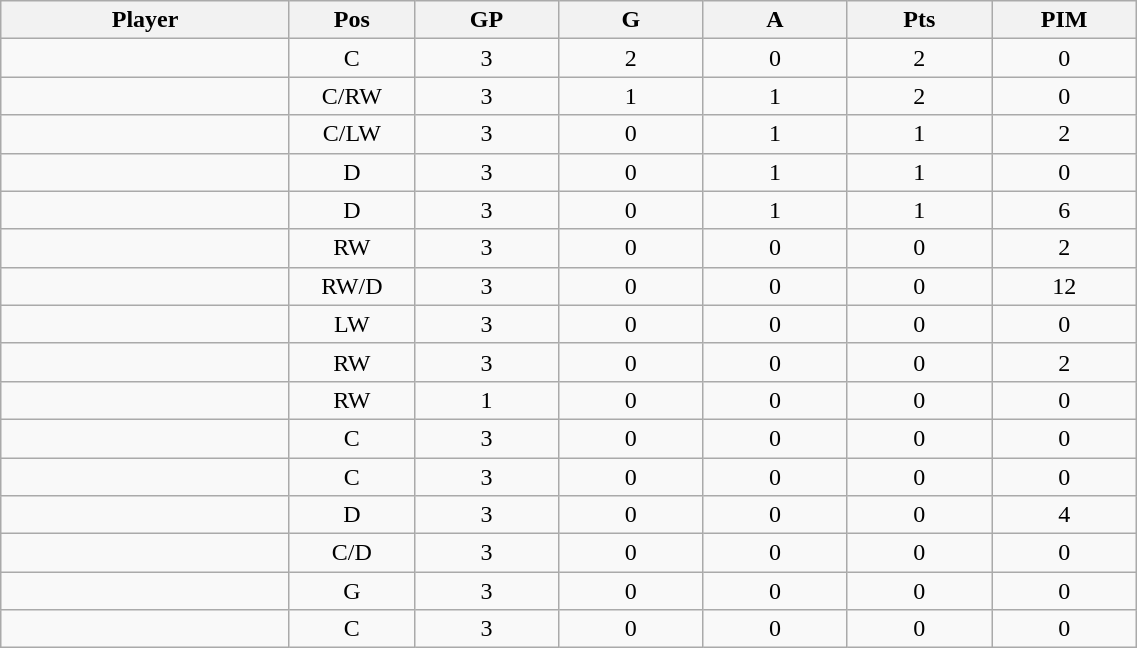<table class="wikitable sortable" width="60%">
<tr ALIGN="center">
<th bgcolor="#DDDDFF" width="10%">Player</th>
<th bgcolor="#DDDDFF" width="3%" title="Position">Pos</th>
<th bgcolor="#DDDDFF" width="5%" title="Games played">GP</th>
<th bgcolor="#DDDDFF" width="5%" title="Goals">G</th>
<th bgcolor="#DDDDFF" width="5%" title="Assists">A</th>
<th bgcolor="#DDDDFF" width="5%" title="Points">Pts</th>
<th bgcolor="#DDDDFF" width="5%" title="Penalties in Minutes">PIM</th>
</tr>
<tr align="center">
<td align="right"></td>
<td>C</td>
<td>3</td>
<td>2</td>
<td>0</td>
<td>2</td>
<td>0</td>
</tr>
<tr align="center">
<td align="right"></td>
<td>C/RW</td>
<td>3</td>
<td>1</td>
<td>1</td>
<td>2</td>
<td>0</td>
</tr>
<tr align="center">
<td align="right"></td>
<td>C/LW</td>
<td>3</td>
<td>0</td>
<td>1</td>
<td>1</td>
<td>2</td>
</tr>
<tr align="center">
<td align="right"></td>
<td>D</td>
<td>3</td>
<td>0</td>
<td>1</td>
<td>1</td>
<td>0</td>
</tr>
<tr align="center">
<td align="right"></td>
<td>D</td>
<td>3</td>
<td>0</td>
<td>1</td>
<td>1</td>
<td>6</td>
</tr>
<tr align="center">
<td align="right"></td>
<td>RW</td>
<td>3</td>
<td>0</td>
<td>0</td>
<td>0</td>
<td>2</td>
</tr>
<tr align="center">
<td align="right"></td>
<td>RW/D</td>
<td>3</td>
<td>0</td>
<td>0</td>
<td>0</td>
<td>12</td>
</tr>
<tr align="center">
<td align="right"></td>
<td>LW</td>
<td>3</td>
<td>0</td>
<td>0</td>
<td>0</td>
<td>0</td>
</tr>
<tr align="center">
<td align="right"></td>
<td>RW</td>
<td>3</td>
<td>0</td>
<td>0</td>
<td>0</td>
<td>2</td>
</tr>
<tr align="center">
<td align="right"></td>
<td>RW</td>
<td>1</td>
<td>0</td>
<td>0</td>
<td>0</td>
<td>0</td>
</tr>
<tr align="center">
<td align="right"></td>
<td>C</td>
<td>3</td>
<td>0</td>
<td>0</td>
<td>0</td>
<td>0</td>
</tr>
<tr align="center">
<td align="right"></td>
<td>C</td>
<td>3</td>
<td>0</td>
<td>0</td>
<td>0</td>
<td>0</td>
</tr>
<tr align="center">
<td align="right"></td>
<td>D</td>
<td>3</td>
<td>0</td>
<td>0</td>
<td>0</td>
<td>4</td>
</tr>
<tr align="center">
<td align="right"></td>
<td>C/D</td>
<td>3</td>
<td>0</td>
<td>0</td>
<td>0</td>
<td>0</td>
</tr>
<tr align="center">
<td align="right"></td>
<td>G</td>
<td>3</td>
<td>0</td>
<td>0</td>
<td>0</td>
<td>0</td>
</tr>
<tr align="center">
<td align="right"></td>
<td>C</td>
<td>3</td>
<td>0</td>
<td>0</td>
<td>0</td>
<td>0</td>
</tr>
</table>
